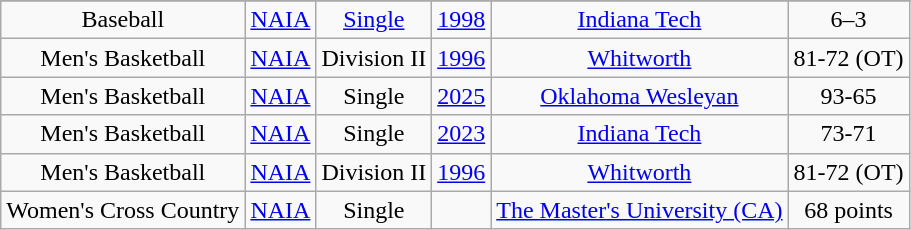<table class="wikitable" style="text-align:center">
<tr>
</tr>
<tr align="center">
<td rowspan="1">Baseball</td>
<td rowspan="1"><a href='#'>NAIA</a></td>
<td rowspan="1"><a href='#'>Single</a></td>
<td><a href='#'>1998</a></td>
<td><a href='#'>Indiana Tech</a></td>
<td>6–3</td>
</tr>
<tr>
<td>Men's Basketball</td>
<td rowspan="1"><a href='#'>NAIA</a></td>
<td>Division II</td>
<td><a href='#'>1996</a></td>
<td><a href='#'>Whitworth</a></td>
<td>81-72 (OT)</td>
</tr>
<tr>
<td>Men's Basketball</td>
<td><a href='#'>NAIA</a></td>
<td>Single</td>
<td><a href='#'>2025</a></td>
<td><a href='#'>Oklahoma Wesleyan</a></td>
<td>93-65</td>
</tr>
<tr>
<td>Men's Basketball</td>
<td><a href='#'>NAIA</a></td>
<td>Single</td>
<td><a href='#'>2023</a></td>
<td><a href='#'>Indiana Tech</a></td>
<td>73-71</td>
</tr>
<tr>
<td>Men's Basketball</td>
<td rowspan="1"><a href='#'>NAIA</a></td>
<td>Division II</td>
<td><a href='#'>1996</a></td>
<td><a href='#'>Whitworth</a></td>
<td>81-72 (OT)</td>
</tr>
<tr>
<td>Women's Cross Country</td>
<td><a href='#'>NAIA</a></td>
<td>Single</td>
<td></td>
<td><a href='#'>The Master's University (CA)</a></td>
<td>68 points</td>
</tr>
</table>
